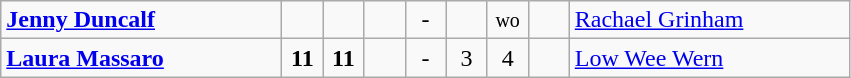<table class="wikitable">
<tr>
<td width=180> <strong><a href='#'>Jenny Duncalf</a></strong></td>
<td style="width:20px; text-align:center;"></td>
<td style="width:20px; text-align:center;"></td>
<td style="width:20px; text-align:center;"></td>
<td style="width:20px; text-align:center;">-</td>
<td style="width:20px; text-align:center;"></td>
<td style="width:20px; text-align:center;"><small>wo</small></td>
<td style="width:20px; text-align:center;"></td>
<td width=180> <a href='#'>Rachael Grinham</a></td>
</tr>
<tr>
<td> <strong><a href='#'>Laura Massaro</a></strong></td>
<td style="text-align:center;"><strong>11</strong></td>
<td style="text-align:center;"><strong>11</strong></td>
<td style="text-align:center;"></td>
<td style="text-align:center;">-</td>
<td style="text-align:center;">3</td>
<td style="text-align:center;">4</td>
<td style="text-align:center;"></td>
<td> <a href='#'>Low Wee Wern</a></td>
</tr>
</table>
